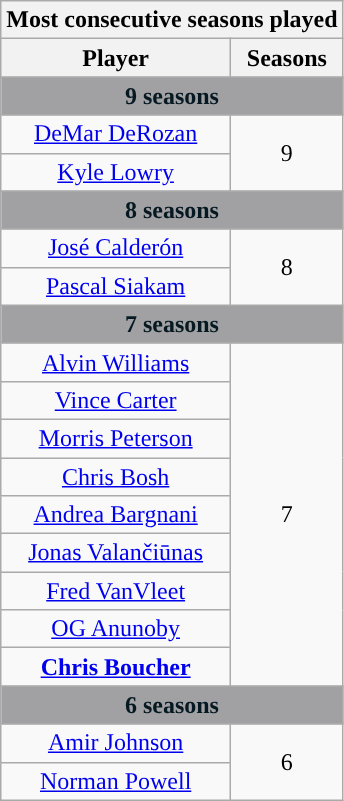<table class="wikitable" style="text-align:center">
<tr>
<th colspan="2">Most consecutive seasons played</th>
</tr>
<tr>
<th>Player</th>
<th>Seasons</th>
</tr>
<tr>
<th colspan="2" style="text-align:center; background:#A1A1A4; color:#061922;">9 seasons</th>
</tr>
<tr>
<td><a href='#'>DeMar DeRozan</a></td>
<td rowspan=2>9</td>
</tr>
<tr>
<td><a href='#'>Kyle Lowry</a></td>
</tr>
<tr>
<th colspan="2" style="text-align:center; background:#A1A1A4; color:#061922;">8 seasons</th>
</tr>
<tr>
<td><a href='#'>José Calderón</a></td>
<td rowspan=2>8</td>
</tr>
<tr>
<td><a href='#'>Pascal Siakam</a></td>
</tr>
<tr>
<th colspan="2" style="text-align:center; background:#A1A1A4; color:#061922;">7 seasons</th>
</tr>
<tr>
<td><a href='#'>Alvin Williams</a></td>
<td rowspan=9>7</td>
</tr>
<tr>
<td><a href='#'>Vince Carter</a></td>
</tr>
<tr>
<td><a href='#'>Morris Peterson</a></td>
</tr>
<tr>
<td><a href='#'>Chris Bosh</a></td>
</tr>
<tr>
<td><a href='#'>Andrea Bargnani</a></td>
</tr>
<tr>
<td><a href='#'>Jonas Valančiūnas</a></td>
</tr>
<tr>
<td><a href='#'>Fred VanVleet</a></td>
</tr>
<tr>
<td><a href='#'>OG Anunoby</a></td>
</tr>
<tr>
<td><strong><a href='#'>Chris Boucher</a></strong></td>
</tr>
<tr>
<th colspan="2" style="text-align:center; background:#A1A1A4; color:#061922;">6 seasons</th>
</tr>
<tr>
<td><a href='#'>Amir Johnson</a></td>
<td rowspan= 2>6</td>
</tr>
<tr>
<td><a href='#'>Norman Powell</a></td>
</tr>
</table>
